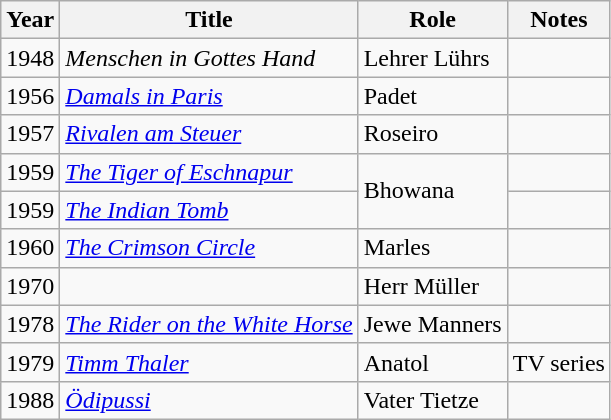<table class="wikitable">
<tr>
<th>Year</th>
<th>Title</th>
<th>Role</th>
<th>Notes</th>
</tr>
<tr>
<td>1948</td>
<td><em>Menschen in Gottes Hand</em></td>
<td>Lehrer Lührs</td>
<td></td>
</tr>
<tr>
<td>1956</td>
<td><em><a href='#'>Damals in Paris</a></em></td>
<td>Padet</td>
<td></td>
</tr>
<tr>
<td>1957</td>
<td><em><a href='#'>Rivalen am Steuer</a></em></td>
<td>Roseiro</td>
<td></td>
</tr>
<tr>
<td>1959</td>
<td><em><a href='#'>The Tiger of Eschnapur</a></em></td>
<td rowspan="2">Bhowana</td>
<td></td>
</tr>
<tr>
<td>1959</td>
<td><em><a href='#'>The Indian Tomb</a></em></td>
<td></td>
</tr>
<tr>
<td>1960</td>
<td><em><a href='#'>The Crimson Circle</a></em></td>
<td>Marles</td>
<td></td>
</tr>
<tr>
<td>1970</td>
<td><em></em></td>
<td>Herr Müller</td>
<td></td>
</tr>
<tr>
<td>1978</td>
<td><em><a href='#'>The Rider on the White Horse</a></em></td>
<td>Jewe Manners</td>
<td></td>
</tr>
<tr>
<td>1979</td>
<td><em><a href='#'>Timm Thaler</a></em></td>
<td>Anatol</td>
<td>TV series</td>
</tr>
<tr>
<td>1988</td>
<td><em><a href='#'>Ödipussi</a></em></td>
<td>Vater Tietze</td>
<td></td>
</tr>
</table>
